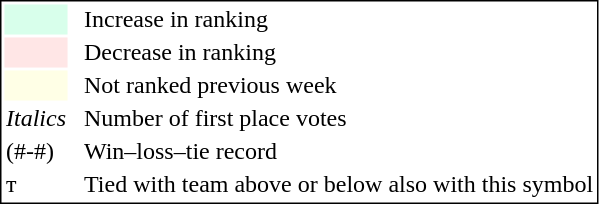<table style="border:1px solid black; float:left;">
<tr>
<td style="background:#D8FFEB; width:20px;"></td>
<td> </td>
<td>Increase in ranking</td>
</tr>
<tr>
<td style="background:#FFE6E6; width:20px;"></td>
<td> </td>
<td>Decrease in ranking</td>
</tr>
<tr>
<td style="background:#FFFFE6; width:20px;"></td>
<td> </td>
<td>Not ranked previous week</td>
</tr>
<tr>
<td><em>Italics</em></td>
<td> </td>
<td>Number of first place votes</td>
</tr>
<tr>
<td>(#-#)</td>
<td> </td>
<td>Win–loss–tie record</td>
</tr>
<tr>
<td>т</td>
<td></td>
<td>Tied with team above or below also with this symbol</td>
</tr>
</table>
